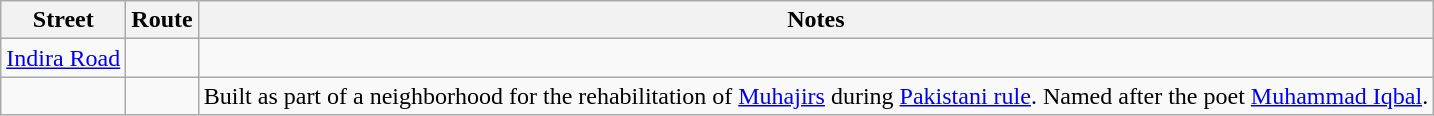<table class="wikitable">
<tr>
<th>Street</th>
<th>Route</th>
<th>Notes</th>
</tr>
<tr>
<td><a href='#'>Indira Road</a></td>
<td></td>
<td></td>
</tr>
<tr>
<td></td>
<td></td>
<td>Built as part of a neighborhood for the rehabilitation of <a href='#'>Muhajirs</a> during <a href='#'>Pakistani rule</a>. Named after the poet <a href='#'>Muhammad Iqbal</a>.</td>
</tr>
</table>
